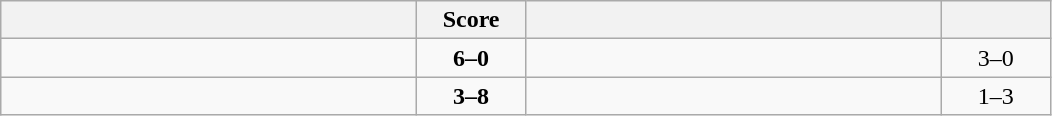<table class="wikitable" style="text-align: center; ">
<tr>
<th align="right" width="270"></th>
<th width="65">Score</th>
<th align="left" width="270"></th>
<th width="65"></th>
</tr>
<tr>
<td align="left"><strong></strong></td>
<td><strong>6–0</strong></td>
<td align="left"></td>
<td>3–0 <strong></strong></td>
</tr>
<tr>
<td align="left"></td>
<td><strong>3–8</strong></td>
<td align="left"><strong></strong></td>
<td>1–3 <strong></strong></td>
</tr>
</table>
